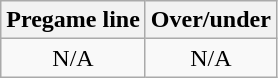<table class="wikitable">
<tr align="center">
<th style=>Pregame line</th>
<th style=>Over/under</th>
</tr>
<tr align="center">
<td>N/A</td>
<td>N/A</td>
</tr>
</table>
